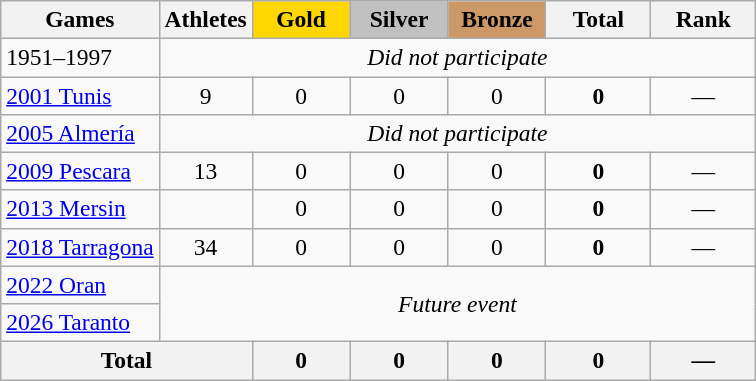<table class="wikitable" style="text-align:center; font-size:98%;">
<tr>
<th>Games</th>
<th>Athletes</th>
<td style="background:gold; width:3.7em; font-weight:bold;">Gold</td>
<td style="background:silver; width:3.7em; font-weight:bold;">Silver</td>
<td style="background:#c96; width:3.7em; font-weight:bold;">Bronze</td>
<th style="width:4em; font-weight:bold;">Total</th>
<th style="width:4em; font-weight:bold;">Rank</th>
</tr>
<tr>
<td align=left>1951–1997</td>
<td colspan=6><em>Did not participate</em></td>
</tr>
<tr>
<td align=left><a href='#'>2001 Tunis</a></td>
<td>9</td>
<td>0</td>
<td>0</td>
<td>0</td>
<td><strong>0</strong></td>
<td>—</td>
</tr>
<tr>
<td align=left><a href='#'>2005 Almería</a></td>
<td colspan=6><em>Did not participate</em></td>
</tr>
<tr>
<td align=left><a href='#'>2009 Pescara</a></td>
<td>13</td>
<td>0</td>
<td>0</td>
<td>0</td>
<td><strong>0</strong></td>
<td>—</td>
</tr>
<tr>
<td align=left><a href='#'>2013 Mersin</a></td>
<td></td>
<td>0</td>
<td>0</td>
<td>0</td>
<td><strong>0</strong></td>
<td>—</td>
</tr>
<tr>
<td align=left><a href='#'>2018 Tarragona</a></td>
<td>34</td>
<td>0</td>
<td>0</td>
<td>0</td>
<td><strong>0</strong></td>
<td>—</td>
</tr>
<tr>
<td align=left><a href='#'>2022 Oran</a></td>
<td colspan=6; rowspan=2><em>Future event</em></td>
</tr>
<tr>
<td align=left><a href='#'>2026 Taranto</a></td>
</tr>
<tr>
<th colspan=2>Total</th>
<th>0</th>
<th>0</th>
<th>0</th>
<th>0</th>
<th>—</th>
</tr>
</table>
